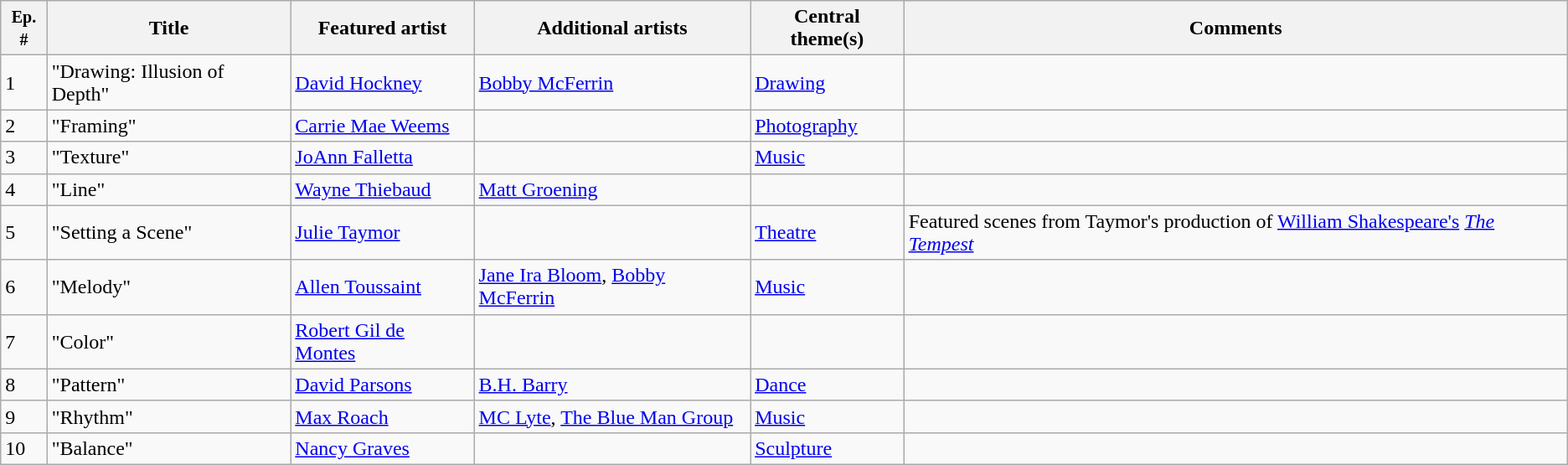<table class="wikitable sortable">
<tr>
<th><small>Ep. #</small></th>
<th>Title</th>
<th>Featured artist</th>
<th>Additional artists</th>
<th>Central theme(s)</th>
<th>Comments</th>
</tr>
<tr>
<td>1</td>
<td>"Drawing: Illusion of Depth"</td>
<td><a href='#'>David Hockney</a></td>
<td><a href='#'>Bobby McFerrin</a></td>
<td><a href='#'>Drawing</a></td>
<td></td>
</tr>
<tr>
<td>2</td>
<td>"Framing"</td>
<td><a href='#'>Carrie Mae Weems</a></td>
<td></td>
<td><a href='#'>Photography</a></td>
<td></td>
</tr>
<tr>
<td>3</td>
<td>"Texture"</td>
<td><a href='#'>JoAnn Falletta</a></td>
<td></td>
<td><a href='#'>Music</a></td>
<td></td>
</tr>
<tr>
<td>4</td>
<td>"Line"</td>
<td><a href='#'>Wayne Thiebaud</a></td>
<td><a href='#'>Matt Groening</a></td>
<td></td>
<td></td>
</tr>
<tr>
<td>5</td>
<td>"Setting a Scene"</td>
<td><a href='#'>Julie Taymor</a></td>
<td></td>
<td><a href='#'>Theatre</a></td>
<td>Featured scenes from Taymor's production of <a href='#'>William Shakespeare's</a> <em><a href='#'>The Tempest</a></em></td>
</tr>
<tr>
<td>6</td>
<td>"Melody"</td>
<td><a href='#'>Allen Toussaint</a></td>
<td><a href='#'>Jane Ira Bloom</a>, <a href='#'>Bobby McFerrin</a></td>
<td><a href='#'>Music</a></td>
<td></td>
</tr>
<tr>
<td>7</td>
<td>"Color"</td>
<td><a href='#'>Robert Gil de Montes</a></td>
<td></td>
<td></td>
<td></td>
</tr>
<tr>
<td>8</td>
<td>"Pattern"</td>
<td><a href='#'>David Parsons</a></td>
<td><a href='#'>B.H. Barry</a></td>
<td><a href='#'>Dance</a></td>
<td></td>
</tr>
<tr>
<td>9</td>
<td>"Rhythm"</td>
<td><a href='#'>Max Roach</a></td>
<td><a href='#'>MC Lyte</a>, <a href='#'>The Blue Man Group</a></td>
<td><a href='#'>Music</a></td>
<td></td>
</tr>
<tr>
<td>10</td>
<td>"Balance"</td>
<td><a href='#'>Nancy Graves</a></td>
<td></td>
<td><a href='#'>Sculpture</a></td>
<td></td>
</tr>
</table>
